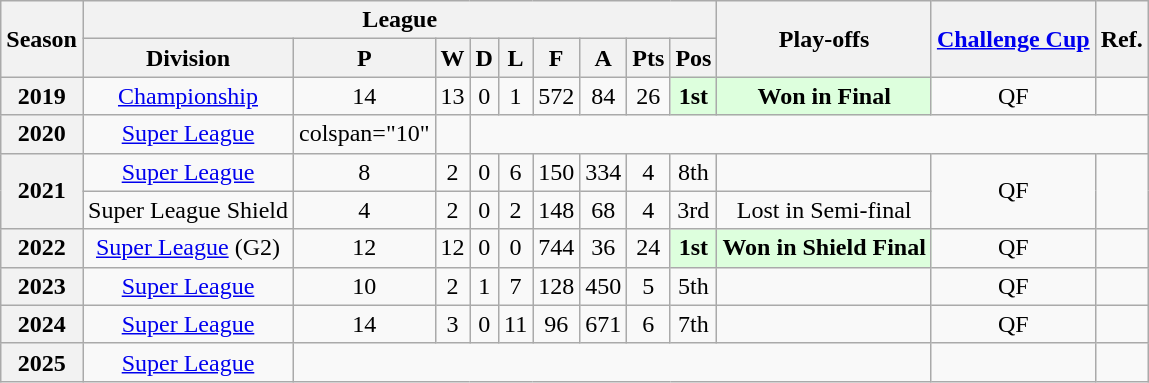<table class="wikitable" style="text-align: center">
<tr>
<th rowspan="2" scope="col">Season</th>
<th colspan="9" scope="col">League</th>
<th rowspan="2" scope="col">Play-offs</th>
<th rowspan="2" scope="col"><a href='#'>Challenge Cup</a></th>
<th rowspan="2" scope="col">Ref.</th>
</tr>
<tr>
<th scope="col">Division</th>
<th scope="col">P</th>
<th scope="col">W</th>
<th scope="col">D</th>
<th scope="col">L</th>
<th scope="col">F</th>
<th scope="col">A</th>
<th scope="col">Pts</th>
<th scope="col">Pos</th>
</tr>
<tr>
<th scope="row">2019</th>
<td><a href='#'>Championship</a></td>
<td>14</td>
<td>13</td>
<td>0</td>
<td>1</td>
<td>572</td>
<td>84</td>
<td>26</td>
<td style="background:#ddffdd;"><strong>1st</strong></td>
<td style="background:#ddffdd;"><strong>Won in Final</strong></td>
<td>QF</td>
<td></td>
</tr>
<tr>
<th scope="row">2020</th>
<td><a href='#'>Super League</a></td>
<td>colspan="10" </td>
<td></td>
</tr>
<tr>
<th scope="row" rowspan="2">2021</th>
<td><a href='#'>Super League</a></td>
<td>8</td>
<td>2</td>
<td>0</td>
<td>6</td>
<td>150</td>
<td>334</td>
<td>4</td>
<td>8th</td>
<td></td>
<td rowspan="2">QF</td>
<td rowspan="2"></td>
</tr>
<tr>
<td>Super League Shield</td>
<td>4</td>
<td>2</td>
<td>0</td>
<td>2</td>
<td>148</td>
<td>68</td>
<td>4</td>
<td>3rd</td>
<td>Lost in Semi-final</td>
</tr>
<tr>
<th scope="row">2022</th>
<td><a href='#'>Super League</a> (G2)</td>
<td>12</td>
<td>12</td>
<td>0</td>
<td>0</td>
<td>744</td>
<td>36</td>
<td>24</td>
<td style="background:#ddffdd;"><strong>1st</strong></td>
<td style="background:#ddffdd;"><strong>Won in Shield Final</strong></td>
<td>QF</td>
<td></td>
</tr>
<tr>
<th scope="row">2023</th>
<td><a href='#'>Super League</a></td>
<td>10</td>
<td>2</td>
<td>1</td>
<td>7</td>
<td>128</td>
<td>450</td>
<td>5</td>
<td>5th</td>
<td></td>
<td>QF</td>
<td></td>
</tr>
<tr>
<th scope="row">2024</th>
<td><a href='#'>Super League</a></td>
<td>14</td>
<td>3</td>
<td>0</td>
<td>11</td>
<td>96</td>
<td>671</td>
<td>6</td>
<td>7th</td>
<td></td>
<td>QF</td>
<td></td>
</tr>
<tr>
<th scope="row">2025</th>
<td><a href='#'>Super League</a></td>
<td colspan=9></td>
<td></td>
<td></td>
</tr>
</table>
